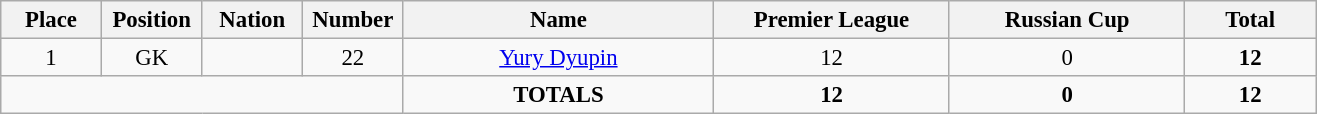<table class="wikitable" style="font-size: 95%; text-align: center;">
<tr>
<th width=60>Place</th>
<th width=60>Position</th>
<th width=60>Nation</th>
<th width=60>Number</th>
<th width=200>Name</th>
<th width=150>Premier League</th>
<th width=150>Russian Cup</th>
<th width=80><strong>Total</strong></th>
</tr>
<tr>
<td>1</td>
<td>GK</td>
<td></td>
<td>22</td>
<td><a href='#'>Yury Dyupin</a></td>
<td>12</td>
<td>0</td>
<td><strong>12</strong></td>
</tr>
<tr>
<td colspan="4"></td>
<td><strong>TOTALS</strong></td>
<td><strong>12</strong></td>
<td><strong>0</strong></td>
<td><strong>12</strong></td>
</tr>
</table>
